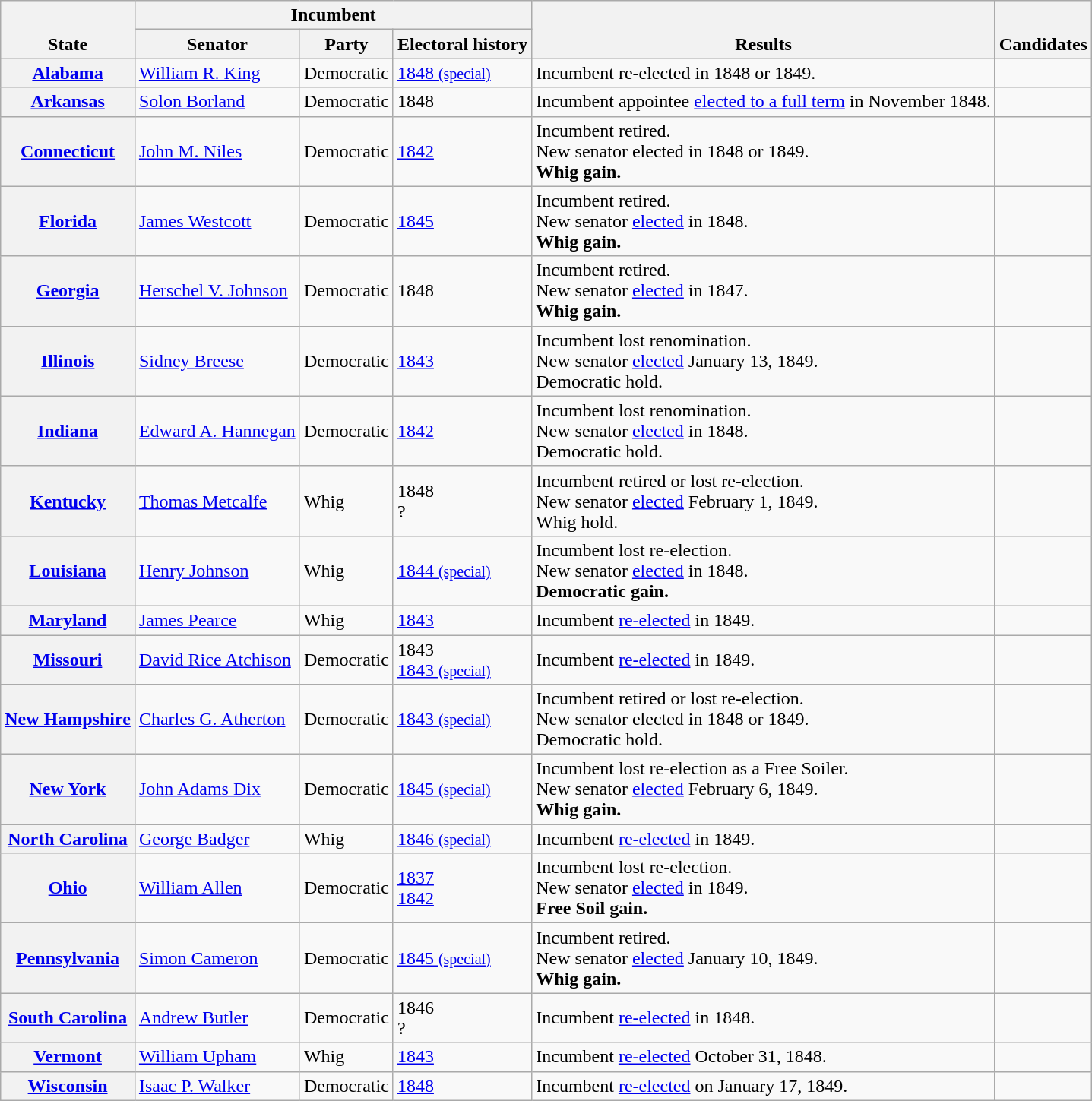<table class=wikitable>
<tr valign=bottom>
<th rowspan=2>State</th>
<th colspan=3>Incumbent</th>
<th rowspan=2>Results</th>
<th rowspan=2>Candidates</th>
</tr>
<tr>
<th>Senator</th>
<th>Party</th>
<th>Electoral history</th>
</tr>
<tr>
<th><a href='#'>Alabama</a></th>
<td><a href='#'>William R. King</a></td>
<td>Democratic</td>
<td nowrap><a href='#'>1848 <small>(special)</small></a></td>
<td>Incumbent re-elected in 1848 or 1849.</td>
<td nowrap></td>
</tr>
<tr>
<th><a href='#'>Arkansas</a></th>
<td><a href='#'>Solon Borland</a></td>
<td>Democratic</td>
<td nowrap>1848 </td>
<td>Incumbent appointee <a href='#'>elected to a full term</a> in November 1848.</td>
<td nowrap></td>
</tr>
<tr>
<th><a href='#'>Connecticut</a></th>
<td><a href='#'>John M. Niles</a></td>
<td>Democratic</td>
<td nowrap><a href='#'>1842</a></td>
<td>Incumbent retired.<br>New senator elected in 1848 or 1849.<br><strong>Whig gain.</strong></td>
<td nowrap></td>
</tr>
<tr>
<th><a href='#'>Florida</a></th>
<td><a href='#'>James Westcott</a></td>
<td>Democratic</td>
<td nowrap><a href='#'>1845</a></td>
<td>Incumbent retired.<br>New senator <a href='#'>elected</a> in 1848.<br><strong>Whig gain.</strong></td>
<td nowrap></td>
</tr>
<tr>
<th><a href='#'>Georgia</a></th>
<td><a href='#'>Herschel V. Johnson</a></td>
<td>Democratic</td>
<td nowrap>1848 </td>
<td>Incumbent retired.<br>New senator <a href='#'>elected</a> in 1847.<br><strong>Whig gain.</strong></td>
<td nowrap></td>
</tr>
<tr>
<th><a href='#'>Illinois</a></th>
<td><a href='#'>Sidney Breese</a></td>
<td>Democratic</td>
<td nowrap><a href='#'>1843</a></td>
<td>Incumbent lost renomination.<br>New senator <a href='#'>elected</a> January 13, 1849.<br>Democratic hold.</td>
<td nowrap></td>
</tr>
<tr>
<th><a href='#'>Indiana</a></th>
<td><a href='#'>Edward A. Hannegan</a></td>
<td>Democratic</td>
<td nowrap><a href='#'>1842</a></td>
<td>Incumbent lost renomination.<br>New senator <a href='#'>elected</a> in 1848.<br>Democratic hold.</td>
<td nowrap></td>
</tr>
<tr>
<th><a href='#'>Kentucky</a></th>
<td><a href='#'>Thomas Metcalfe</a></td>
<td>Whig</td>
<td nowrap>1848 <br>? </td>
<td>Incumbent retired or lost re-election.<br>New senator <a href='#'>elected</a> February 1, 1849.<br>Whig hold.</td>
<td nowrap></td>
</tr>
<tr>
<th><a href='#'>Louisiana</a></th>
<td><a href='#'>Henry Johnson</a></td>
<td>Whig</td>
<td nowrap><a href='#'>1844 <small>(special)</small></a></td>
<td>Incumbent lost re-election.<br>New senator <a href='#'>elected</a> in 1848.<br><strong>Democratic gain.</strong></td>
<td nowrap></td>
</tr>
<tr>
<th><a href='#'>Maryland</a></th>
<td><a href='#'>James Pearce</a></td>
<td>Whig</td>
<td nowrap><a href='#'>1843</a></td>
<td>Incumbent <a href='#'>re-elected</a> in 1849.</td>
<td nowrap></td>
</tr>
<tr>
<th><a href='#'>Missouri</a></th>
<td><a href='#'>David Rice Atchison</a></td>
<td>Democratic</td>
<td nowrap>1843 <br><a href='#'>1843 <small>(special)</small></a></td>
<td>Incumbent <a href='#'>re-elected</a> in 1849.</td>
<td nowrap></td>
</tr>
<tr>
<th><a href='#'>New Hampshire</a></th>
<td><a href='#'>Charles G. Atherton</a></td>
<td>Democratic</td>
<td nowrap><a href='#'>1843 <small>(special)</small></a></td>
<td>Incumbent retired or lost re-election.<br>New senator elected in 1848 or 1849.<br>Democratic hold.</td>
<td nowrap></td>
</tr>
<tr>
<th><a href='#'>New York</a></th>
<td><a href='#'>John Adams Dix</a></td>
<td>Democratic</td>
<td nowrap><a href='#'>1845 <small>(special)</small></a></td>
<td>Incumbent lost re-election as a Free Soiler.<br>New senator <a href='#'>elected</a> February 6, 1849.<br><strong>Whig gain.</strong></td>
<td nowrap></td>
</tr>
<tr>
<th><a href='#'>North Carolina</a></th>
<td><a href='#'>George Badger</a></td>
<td>Whig</td>
<td nowrap><a href='#'>1846 <small>(special)</small></a></td>
<td>Incumbent <a href='#'>re-elected</a> in 1849.</td>
<td nowrap></td>
</tr>
<tr>
<th><a href='#'>Ohio</a></th>
<td><a href='#'>William Allen</a></td>
<td>Democratic</td>
<td nowrap><a href='#'>1837</a><br><a href='#'>1842</a></td>
<td>Incumbent lost re-election.<br>New senator <a href='#'>elected</a> in 1849.<br><strong>Free Soil gain.</strong></td>
<td nowrap></td>
</tr>
<tr>
<th><a href='#'>Pennsylvania</a></th>
<td><a href='#'>Simon Cameron</a></td>
<td>Democratic</td>
<td nowrap><a href='#'>1845 <small>(special)</small></a></td>
<td>Incumbent retired.<br>New senator <a href='#'>elected</a> January 10, 1849.<br><strong>Whig gain.</strong></td>
<td nowrap></td>
</tr>
<tr>
<th><a href='#'>South Carolina</a></th>
<td><a href='#'>Andrew Butler</a></td>
<td>Democratic</td>
<td nowrap>1846 <br>? </td>
<td>Incumbent <a href='#'>re-elected</a> in 1848.</td>
<td nowrap></td>
</tr>
<tr>
<th><a href='#'>Vermont</a></th>
<td><a href='#'>William Upham</a></td>
<td>Whig</td>
<td nowrap><a href='#'>1843</a></td>
<td>Incumbent <a href='#'>re-elected</a> October 31, 1848.</td>
<td nowrap></td>
</tr>
<tr>
<th><a href='#'>Wisconsin</a></th>
<td><a href='#'>Isaac P. Walker</a></td>
<td>Democratic</td>
<td nowrap><a href='#'>1848</a></td>
<td>Incumbent <a href='#'>re-elected</a> on January 17, 1849.</td>
<td nowrap></td>
</tr>
</table>
